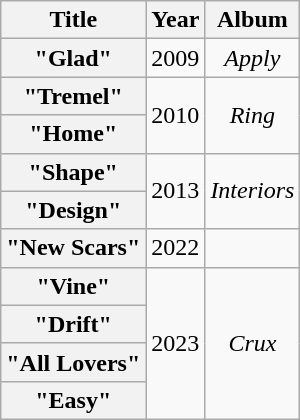<table class="wikitable plainrowheaders" style="text-align:center">
<tr>
<th scope="col">Title</th>
<th scope="col">Year</th>
<th scope="col">Album</th>
</tr>
<tr>
<th scope="row">"Glad"</th>
<td>2009</td>
<td><em>Apply</em></td>
</tr>
<tr>
<th scope="row">"Tremel"</th>
<td rowspan="2">2010</td>
<td rowspan="2"><em>Ring</em></td>
</tr>
<tr>
<th scope="row">"Home"</th>
</tr>
<tr>
<th scope="row">"Shape"</th>
<td rowspan="2">2013</td>
<td rowspan="2"><em>Interiors</em></td>
</tr>
<tr>
<th scope="row">"Design"</th>
</tr>
<tr>
<th scope="row">"New Scars"</th>
<td>2022</td>
<td></td>
</tr>
<tr>
<th scope="row">"Vine"</th>
<td rowspan="4">2023</td>
<td rowspan="4"><em>Crux</em></td>
</tr>
<tr>
<th scope="row">"Drift"</th>
</tr>
<tr>
<th scope="row">"All Lovers"</th>
</tr>
<tr>
<th scope="row">"Easy"</th>
</tr>
</table>
